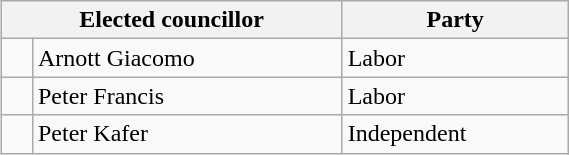<table class="wikitable" style="float:right;clear:right;width:30%">
<tr>
<th colspan="2">Elected councillor</th>
<th>Party</th>
</tr>
<tr>
<td> </td>
<td>Arnott Giacomo</td>
<td>Labor</td>
</tr>
<tr>
<td> </td>
<td>Peter Francis</td>
<td>Labor</td>
</tr>
<tr>
<td> </td>
<td>Peter Kafer</td>
<td>Independent </td>
</tr>
</table>
